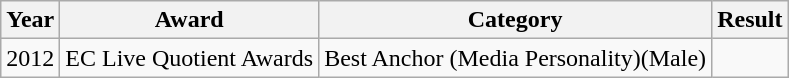<table class="wikitable">
<tr>
<th>Year</th>
<th>Award</th>
<th>Category</th>
<th>Result</th>
</tr>
<tr>
<td>2012</td>
<td rowspan="1">EC Live Quotient Awards</td>
<td>Best Anchor (Media Personality)(Male)</td>
<td></td>
</tr>
</table>
